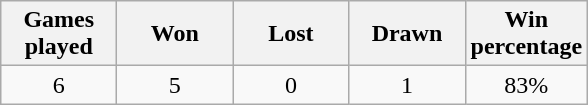<table class="wikitable" style="text-align:center">
<tr>
<th width="70">Games played</th>
<th width="70">Won</th>
<th width="70">Lost</th>
<th width="70">Drawn</th>
<th width="70">Win percentage</th>
</tr>
<tr>
<td>6</td>
<td>5</td>
<td>0</td>
<td>1</td>
<td>83%</td>
</tr>
</table>
